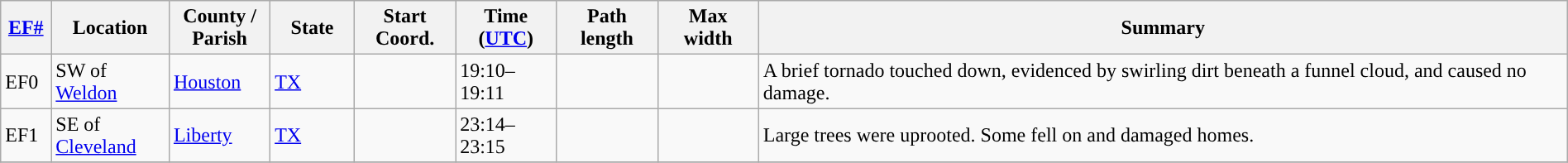<table class="wikitable sortable" style="width:100%;">
<tr>
<th scope="col"  style="width:3%; text-align:center;"><a href='#'>EF#</a></th>
<th scope="col"  style="width:7%; text-align:center;" class="unsortable">Location</th>
<th scope="col"  style="width:6%; text-align:center;" class="unsortable">County / Parish</th>
<th scope="col"  style="width:5%; text-align:center;">State</th>
<th scope="col"  style="width:6%; text-align:center;">Start Coord.</th>
<th scope="col"  style="width:6%; text-align:center;">Time (<a href='#'>UTC</a>)</th>
<th scope="col"  style="width:6%; text-align:center;">Path length</th>
<th scope="col"  style="width:6%; text-align:center;">Max width</th>
<th scope="col" class="unsortable" style="width:48%; text-align:center;">Summary</th>
</tr>
<tr>
<td>EF0</td>
<td>SW of <a href='#'>Weldon</a></td>
<td><a href='#'>Houston</a></td>
<td><a href='#'>TX</a></td>
<td></td>
<td>19:10–19:11</td>
<td></td>
<td></td>
<td>A brief tornado touched down, evidenced by swirling dirt beneath a funnel cloud, and caused no damage.</td>
</tr>
<tr>
<td>EF1</td>
<td>SE of <a href='#'>Cleveland</a></td>
<td><a href='#'>Liberty</a></td>
<td><a href='#'>TX</a></td>
<td></td>
<td>23:14–23:15</td>
<td></td>
<td></td>
<td>Large trees were uprooted. Some fell on and damaged homes.</td>
</tr>
<tr>
</tr>
</table>
